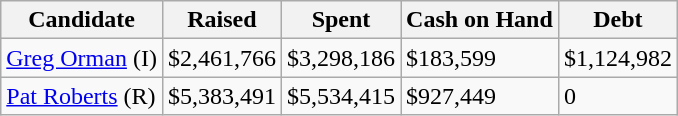<table class="wikitable sortable">
<tr>
<th>Candidate</th>
<th>Raised</th>
<th>Spent</th>
<th>Cash on Hand</th>
<th>Debt</th>
</tr>
<tr>
<td><a href='#'>Greg Orman</a> (I)</td>
<td>$2,461,766</td>
<td>$3,298,186</td>
<td>$183,599</td>
<td>$1,124,982</td>
</tr>
<tr>
<td><a href='#'>Pat Roberts</a> (R)</td>
<td>$5,383,491</td>
<td>$5,534,415</td>
<td>$927,449</td>
<td>0</td>
</tr>
</table>
